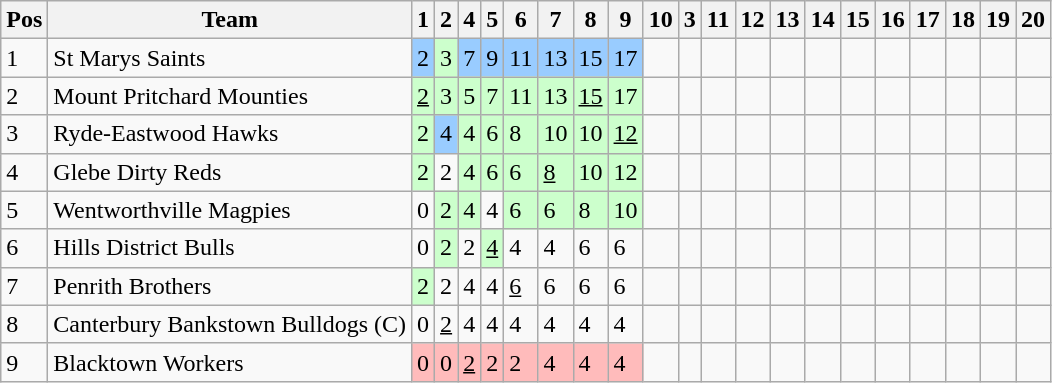<table class="wikitable">
<tr>
<th>Pos</th>
<th>Team</th>
<th>1</th>
<th>2</th>
<th>4</th>
<th>5</th>
<th>6</th>
<th>7</th>
<th>8</th>
<th>9</th>
<th>10</th>
<th>3</th>
<th>11</th>
<th>12</th>
<th>13</th>
<th>14</th>
<th>15</th>
<th>16</th>
<th>17</th>
<th>18</th>
<th>19</th>
<th>20</th>
</tr>
<tr>
<td>1</td>
<td> St Marys Saints</td>
<td style="background:#99ccff;">2</td>
<td style="background:#ccffcc;">3</td>
<td style="background:#99ccff;">7</td>
<td style="background:#99ccff;">9</td>
<td style="background:#99ccff;">11</td>
<td style="background:#99ccff;">13</td>
<td style="background:#99ccff;">15</td>
<td style="background:#99ccff;">17</td>
<td></td>
<td></td>
<td></td>
<td></td>
<td></td>
<td></td>
<td></td>
<td></td>
<td></td>
<td></td>
<td></td>
<td></td>
</tr>
<tr>
<td>2</td>
<td> Mount Pritchard Mounties</td>
<td style="background:#ccffcc;"><u>2</u></td>
<td style="background:#ccffcc;">3</td>
<td style="background:#ccffcc;">5</td>
<td style="background:#ccffcc;">7</td>
<td style="background:#ccffcc;">11</td>
<td style="background:#ccffcc;">13</td>
<td style="background:#ccffcc;"><u>15</u></td>
<td style="background:#ccffcc;">17</td>
<td></td>
<td></td>
<td></td>
<td></td>
<td></td>
<td></td>
<td></td>
<td></td>
<td></td>
<td></td>
<td></td>
<td></td>
</tr>
<tr>
<td>3</td>
<td> Ryde-Eastwood Hawks</td>
<td style="background:#ccffcc;">2</td>
<td style="background:#99ccff;">4</td>
<td style="background:#ccffcc;">4</td>
<td style="background:#ccffcc;">6</td>
<td style="background:#ccffcc;">8</td>
<td style="background:#ccffcc;">10</td>
<td style="background:#ccffcc;">10</td>
<td style="background:#ccffcc;"><u>12</u></td>
<td></td>
<td></td>
<td></td>
<td></td>
<td></td>
<td></td>
<td></td>
<td></td>
<td></td>
<td></td>
<td></td>
<td></td>
</tr>
<tr>
<td>4</td>
<td> Glebe Dirty Reds</td>
<td style="background:#ccffcc;">2</td>
<td>2</td>
<td style="background:#ccffcc;">4</td>
<td style="background:#ccffcc;">6</td>
<td style="background:#ccffcc;">6</td>
<td style="background:#ccffcc;"><u>8</u></td>
<td style="background:#ccffcc;">10</td>
<td style="background:#ccffcc;">12</td>
<td></td>
<td></td>
<td></td>
<td></td>
<td></td>
<td></td>
<td></td>
<td></td>
<td></td>
<td></td>
<td></td>
<td></td>
</tr>
<tr>
<td>5</td>
<td> Wentworthville Magpies</td>
<td>0</td>
<td style="background:#ccffcc;">2</td>
<td style="background:#ccffcc;">4</td>
<td>4</td>
<td style="background:#ccffcc;">6</td>
<td style="background:#ccffcc;">6</td>
<td style="background:#ccffcc;">8</td>
<td style="background:#ccffcc;">10</td>
<td></td>
<td></td>
<td></td>
<td></td>
<td></td>
<td></td>
<td></td>
<td></td>
<td></td>
<td></td>
<td></td>
<td></td>
</tr>
<tr>
<td>6</td>
<td> Hills District Bulls</td>
<td>0</td>
<td style="background:#ccffcc;">2</td>
<td>2</td>
<td style="background:#ccffcc;"><u>4</u></td>
<td>4</td>
<td>4</td>
<td>6</td>
<td>6</td>
<td></td>
<td></td>
<td></td>
<td></td>
<td></td>
<td></td>
<td></td>
<td></td>
<td></td>
<td></td>
<td></td>
<td></td>
</tr>
<tr>
<td>7</td>
<td> Penrith Brothers</td>
<td style="background:#ccffcc;">2</td>
<td>2</td>
<td>4</td>
<td>4</td>
<td><u>6</u></td>
<td>6</td>
<td>6</td>
<td>6</td>
<td></td>
<td></td>
<td></td>
<td></td>
<td></td>
<td></td>
<td></td>
<td></td>
<td></td>
<td></td>
<td></td>
<td></td>
</tr>
<tr>
<td>8</td>
<td> Canterbury Bankstown Bulldogs (C)</td>
<td>0</td>
<td><u>2</u></td>
<td>4</td>
<td>4</td>
<td>4</td>
<td>4</td>
<td>4</td>
<td>4</td>
<td></td>
<td></td>
<td></td>
<td></td>
<td></td>
<td></td>
<td></td>
<td></td>
<td></td>
<td></td>
<td></td>
<td></td>
</tr>
<tr>
<td>9</td>
<td> Blacktown Workers</td>
<td style="background:#ffbbbb;">0</td>
<td style="background:#ffbbbb;">0</td>
<td style="background:#ffbbbb;"><u>2</u></td>
<td style="background:#ffbbbb;">2</td>
<td style="background:#ffbbbb;">2</td>
<td style="background:#ffbbbb;">4</td>
<td style="background:#ffbbbb;">4</td>
<td style="background:#ffbbbb;">4</td>
<td></td>
<td></td>
<td></td>
<td></td>
<td></td>
<td></td>
<td></td>
<td></td>
<td></td>
<td></td>
<td></td>
<td></td>
</tr>
</table>
